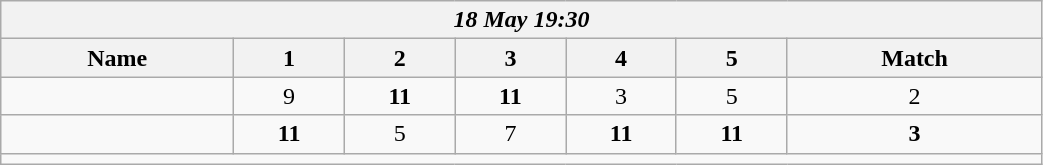<table class=wikitable style="text-align:center; width: 55%">
<tr>
<th colspan=17><em>18 May 19:30</em></th>
</tr>
<tr>
<th>Name</th>
<th>1</th>
<th>2</th>
<th>3</th>
<th>4</th>
<th>5</th>
<th>Match</th>
</tr>
<tr>
<td style="text-align:left;"></td>
<td>9</td>
<td><strong>11</strong></td>
<td><strong>11</strong></td>
<td>3</td>
<td>5</td>
<td>2</td>
</tr>
<tr>
<td style="text-align:left;"><strong></strong></td>
<td><strong>11</strong></td>
<td>5</td>
<td>7</td>
<td><strong>11</strong></td>
<td><strong>11</strong></td>
<td><strong>3</strong></td>
</tr>
<tr>
<td colspan=17></td>
</tr>
</table>
